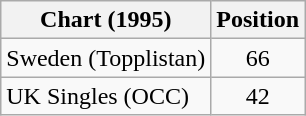<table class="wikitable">
<tr>
<th>Chart (1995)</th>
<th>Position</th>
</tr>
<tr>
<td>Sweden (Topplistan)</td>
<td align="center">66</td>
</tr>
<tr>
<td>UK Singles (OCC)</td>
<td align="center">42</td>
</tr>
</table>
